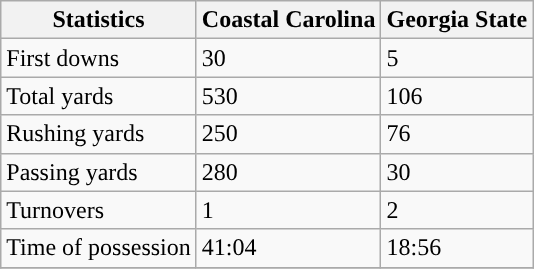<table class="wikitable">
<tr>
<th>Statistics</th>
<th>Coastal Carolina</th>
<th>Georgia State</th>
</tr>
<tr>
<td>First downs</td>
<td>30</td>
<td>5</td>
</tr>
<tr>
<td>Total yards</td>
<td>530</td>
<td>106</td>
</tr>
<tr>
<td>Rushing yards</td>
<td>250</td>
<td>76</td>
</tr>
<tr>
<td>Passing yards</td>
<td>280</td>
<td>30</td>
</tr>
<tr>
<td>Turnovers</td>
<td>1</td>
<td>2</td>
</tr>
<tr>
<td>Time of possession</td>
<td>41:04</td>
<td>18:56</td>
</tr>
<tr>
</tr>
</table>
